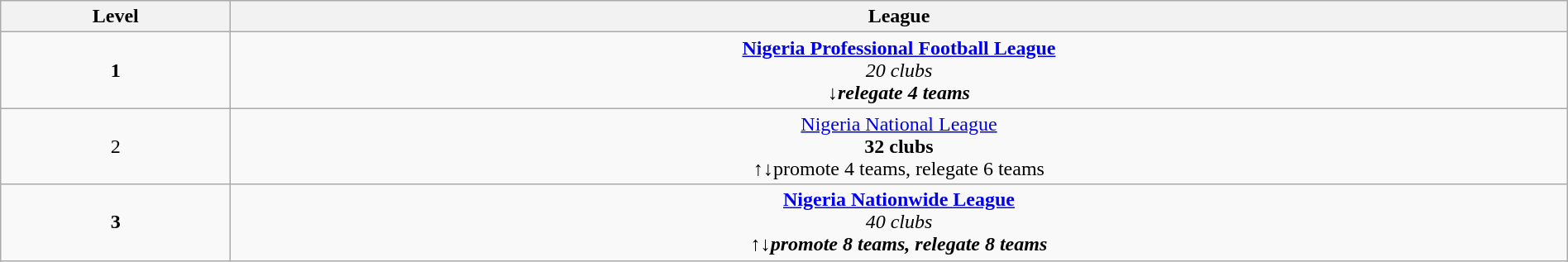<table class="wikitable" style="text-align: center;" width="100%">
<tr>
<th>Level</th>
<th>League</th>
</tr>
<tr>
<td><strong>1</strong></td>
<td><strong><a href='#'>Nigeria Professional Football League</a></strong> <br><em>20 clubs</em><br><strong><em>↓<strong>relegate 4 teams<em></td>
</tr>
<tr>
<td></strong>2<strong></td>
<td></strong><a href='#'>Nigeria National League</a><strong> <br></em>32 clubs<em><br></em></strong>↑↓</strong>promote 4 teams, relegate 6 teams</em></td>
</tr>
<tr>
<td><strong>3</strong></td>
<td><strong><a href='#'>Nigeria Nationwide League</a></strong> <br><em>40 clubs</em><br><strong><em>↑↓<strong>promote 8 teams, relegate 8 teams<em></td>
</tr>
</table>
